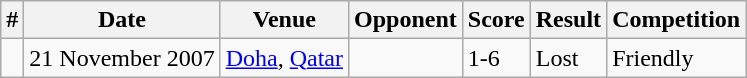<table class="wikitable">
<tr>
<th>#</th>
<th>Date</th>
<th>Venue</th>
<th>Opponent</th>
<th>Score</th>
<th>Result</th>
<th>Competition</th>
</tr>
<tr>
<td></td>
<td>21 November 2007</td>
<td><a href='#'>Doha</a>, <a href='#'>Qatar</a></td>
<td></td>
<td>1-6</td>
<td>Lost</td>
<td>Friendly</td>
</tr>
</table>
